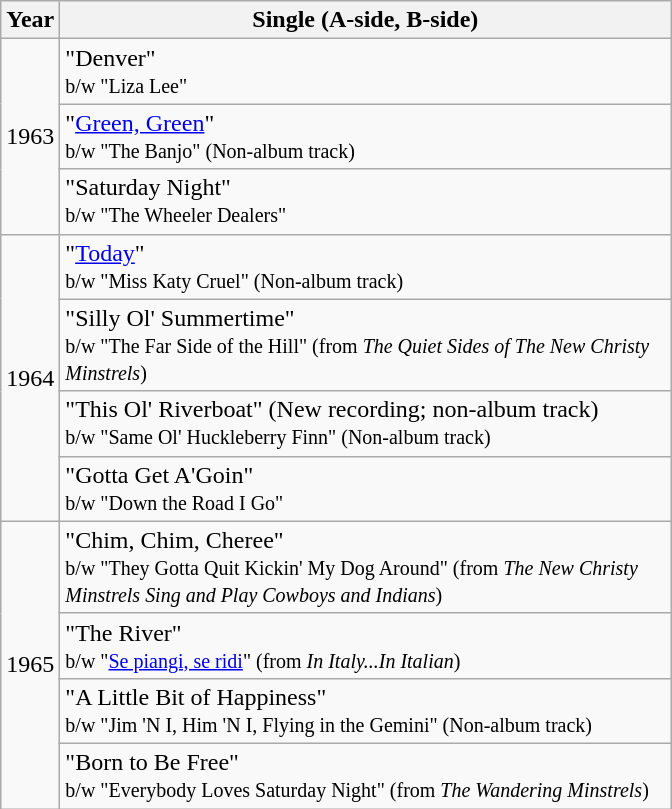<table class="wikitable" style="text-align:center;">
<tr>
<th rowspan="2">Year</th>
<th rowspan="2" width="400">Single (A-side, B-side)</th>
</tr>
<tr>
</tr>
<tr>
<td rowspan="3">1963</td>
<td align="left">"Denver"<br><small>b/w "Liza Lee"</small></td>
</tr>
<tr>
<td align="left">"<a href='#'>Green, Green</a>"<br><small>b/w "The Banjo" (Non-album track)</small></td>
</tr>
<tr>
<td align="left">"Saturday Night"<br><small>b/w "The Wheeler Dealers"</small></td>
</tr>
<tr>
<td rowspan="4">1964</td>
<td align="left">"<a href='#'>Today</a>"<br><small>b/w "Miss Katy Cruel" (Non-album track)</small></td>
</tr>
<tr>
<td align="left">"Silly Ol' Summertime"<br><small>b/w "The Far Side of the Hill" (from <em>The Quiet Sides of The New Christy Minstrels</em>)</small></td>
</tr>
<tr>
<td align="left">"This Ol' Riverboat" (New recording; non-album track)<br><small>b/w "Same Ol' Huckleberry Finn" (Non-album track)</small></td>
</tr>
<tr>
<td align="left">"Gotta Get A'Goin"<br><small>b/w "Down the Road I Go"</small></td>
</tr>
<tr>
<td rowspan="4">1965</td>
<td align="left">"Chim, Chim, Cheree"<br><small>b/w "They Gotta Quit Kickin' My Dog Around" (from <em>The New Christy Minstrels Sing and Play Cowboys and Indians</em>)</small></td>
</tr>
<tr>
<td align="left">"The River"<br><small>b/w "<a href='#'>Se piangi, se ridi</a>" (from <em>In Italy...In Italian</em>)</small></td>
</tr>
<tr>
<td align="left">"A Little Bit of Happiness"<br><small>b/w "Jim 'N I, Him 'N I, Flying in the Gemini" (Non-album track)</small></td>
</tr>
<tr>
<td align="left">"Born to Be Free"<br><small>b/w "Everybody Loves Saturday Night" (from <em>The Wandering Minstrels</em>)</small></td>
</tr>
</table>
